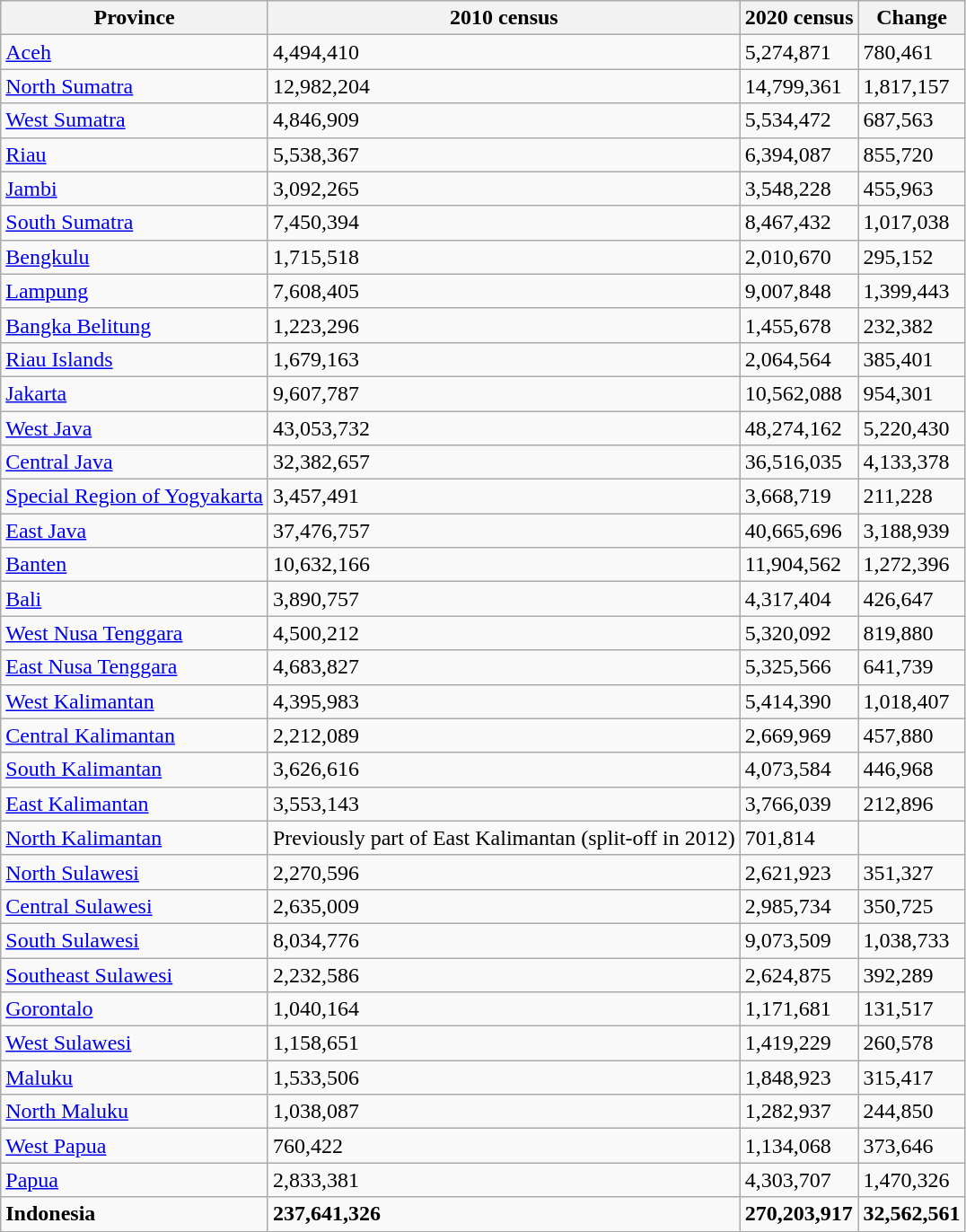<table class="wikitable sortable">
<tr>
<th>Province</th>
<th>2010 census</th>
<th>2020 census</th>
<th>Change</th>
</tr>
<tr>
<td><a href='#'>Aceh</a></td>
<td>4,494,410</td>
<td>5,274,871</td>
<td>780,461</td>
</tr>
<tr>
<td><a href='#'>North Sumatra</a></td>
<td>12,982,204</td>
<td>14,799,361</td>
<td>1,817,157</td>
</tr>
<tr>
<td><a href='#'>West Sumatra</a></td>
<td>4,846,909</td>
<td>5,534,472</td>
<td>687,563</td>
</tr>
<tr>
<td><a href='#'>Riau</a></td>
<td>5,538,367</td>
<td>6,394,087</td>
<td>855,720</td>
</tr>
<tr>
<td><a href='#'>Jambi</a></td>
<td>3,092,265</td>
<td>3,548,228</td>
<td>455,963</td>
</tr>
<tr>
<td><a href='#'>South Sumatra</a></td>
<td>7,450,394</td>
<td>8,467,432</td>
<td>1,017,038</td>
</tr>
<tr>
<td><a href='#'>Bengkulu</a></td>
<td>1,715,518</td>
<td>2,010,670</td>
<td>295,152</td>
</tr>
<tr>
<td><a href='#'>Lampung</a></td>
<td>7,608,405</td>
<td>9,007,848</td>
<td>1,399,443</td>
</tr>
<tr>
<td><a href='#'>Bangka Belitung</a></td>
<td>1,223,296</td>
<td>1,455,678</td>
<td>232,382</td>
</tr>
<tr>
<td><a href='#'>Riau Islands</a></td>
<td>1,679,163</td>
<td>2,064,564</td>
<td>385,401</td>
</tr>
<tr>
<td><a href='#'>Jakarta</a></td>
<td>9,607,787</td>
<td>10,562,088</td>
<td>954,301</td>
</tr>
<tr>
<td><a href='#'>West Java</a></td>
<td>43,053,732</td>
<td>48,274,162</td>
<td>5,220,430</td>
</tr>
<tr>
<td><a href='#'>Central Java</a></td>
<td>32,382,657</td>
<td>36,516,035</td>
<td>4,133,378</td>
</tr>
<tr>
<td><a href='#'>Special Region of Yogyakarta</a></td>
<td>3,457,491</td>
<td>3,668,719</td>
<td>211,228</td>
</tr>
<tr>
<td><a href='#'>East Java</a></td>
<td>37,476,757</td>
<td>40,665,696</td>
<td>3,188,939</td>
</tr>
<tr>
<td><a href='#'>Banten</a></td>
<td>10,632,166</td>
<td>11,904,562</td>
<td>1,272,396</td>
</tr>
<tr>
<td><a href='#'>Bali</a></td>
<td>3,890,757</td>
<td>4,317,404</td>
<td>426,647</td>
</tr>
<tr>
<td><a href='#'>West Nusa Tenggara</a></td>
<td>4,500,212</td>
<td>5,320,092</td>
<td>819,880</td>
</tr>
<tr>
<td><a href='#'>East Nusa Tenggara</a></td>
<td>4,683,827</td>
<td>5,325,566</td>
<td>641,739</td>
</tr>
<tr>
<td><a href='#'>West Kalimantan</a></td>
<td>4,395,983</td>
<td>5,414,390</td>
<td>1,018,407</td>
</tr>
<tr>
<td><a href='#'>Central Kalimantan</a></td>
<td>2,212,089</td>
<td>2,669,969</td>
<td>457,880</td>
</tr>
<tr>
<td><a href='#'>South Kalimantan</a></td>
<td>3,626,616</td>
<td>4,073,584</td>
<td>446,968</td>
</tr>
<tr>
<td><a href='#'>East Kalimantan</a></td>
<td>3,553,143</td>
<td>3,766,039</td>
<td>212,896</td>
</tr>
<tr>
<td><a href='#'>North Kalimantan</a></td>
<td>Previously part of East Kalimantan (split-off in 2012)</td>
<td>701,814</td>
<td></td>
</tr>
<tr>
<td><a href='#'>North Sulawesi</a></td>
<td>2,270,596</td>
<td>2,621,923</td>
<td>351,327</td>
</tr>
<tr>
<td><a href='#'>Central Sulawesi</a></td>
<td>2,635,009</td>
<td>2,985,734</td>
<td>350,725</td>
</tr>
<tr>
<td><a href='#'>South Sulawesi</a></td>
<td>8,034,776</td>
<td>9,073,509</td>
<td>1,038,733</td>
</tr>
<tr>
<td><a href='#'>Southeast Sulawesi</a></td>
<td>2,232,586</td>
<td>2,624,875</td>
<td>392,289</td>
</tr>
<tr>
<td><a href='#'>Gorontalo</a></td>
<td>1,040,164</td>
<td>1,171,681</td>
<td>131,517</td>
</tr>
<tr>
<td><a href='#'>West Sulawesi</a></td>
<td>1,158,651</td>
<td>1,419,229</td>
<td>260,578</td>
</tr>
<tr>
<td><a href='#'>Maluku</a></td>
<td>1,533,506</td>
<td>1,848,923</td>
<td>315,417</td>
</tr>
<tr>
<td><a href='#'>North Maluku</a></td>
<td>1,038,087</td>
<td>1,282,937</td>
<td>244,850</td>
</tr>
<tr>
<td><a href='#'>West Papua</a></td>
<td>760,422</td>
<td>1,134,068</td>
<td>373,646</td>
</tr>
<tr>
<td><a href='#'>Papua</a></td>
<td>2,833,381</td>
<td>4,303,707</td>
<td>1,470,326</td>
</tr>
<tr>
<td><strong>Indonesia</strong></td>
<td><strong>237,641,326</strong></td>
<td><strong>270,203,917</strong></td>
<td><strong>32,562,561</strong></td>
</tr>
</table>
